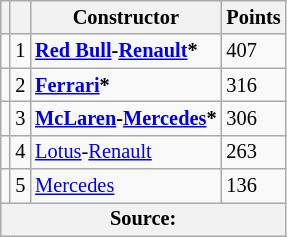<table class="wikitable" style="font-size: 85%;">
<tr>
<th></th>
<th></th>
<th>Constructor</th>
<th>Points</th>
</tr>
<tr>
<td align="left"></td>
<td align="center">1</td>
<td> <strong><a href='#'>Red Bull</a>-<a href='#'>Renault</a>*</strong></td>
<td align="left">407</td>
</tr>
<tr>
<td align="left"></td>
<td align="center">2</td>
<td> <strong><a href='#'>Ferrari</a>*</strong></td>
<td align="left">316</td>
</tr>
<tr>
<td align="left"></td>
<td align="center">3</td>
<td> <strong><a href='#'>McLaren</a>-<a href='#'>Mercedes</a>*</strong></td>
<td align="left">306</td>
</tr>
<tr>
<td align="left"></td>
<td align="center">4</td>
<td> <a href='#'>Lotus</a>-<a href='#'>Renault</a></td>
<td align="left">263</td>
</tr>
<tr>
<td align="left"></td>
<td align="center">5</td>
<td> <a href='#'>Mercedes</a></td>
<td align="left">136</td>
</tr>
<tr>
<th colspan=4>Source: </th>
</tr>
</table>
